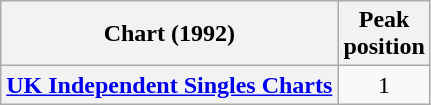<table class="wikitable sortable plainrowheaders" style="text-align:center;">
<tr>
<th scope="col">Chart (1992)</th>
<th scope="col">Peak<br>position</th>
</tr>
<tr>
<th scope="row"><a href='#'>UK Independent Singles Charts</a></th>
<td>1</td>
</tr>
</table>
